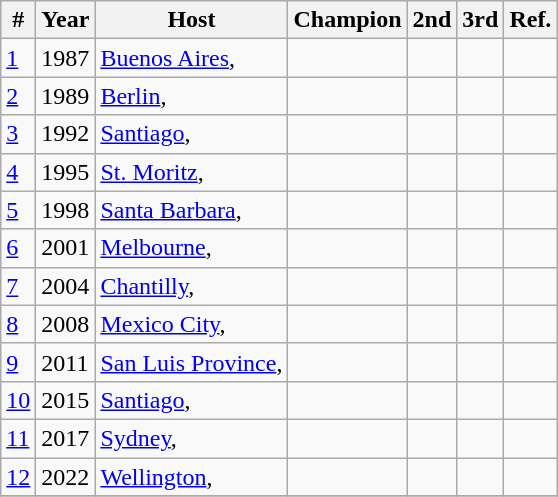<table class="wikitable sortable">
<tr>
<th>#</th>
<th>Year</th>
<th>Host</th>
<th>Champion</th>
<th>2nd</th>
<th>3rd</th>
<th>Ref.</th>
</tr>
<tr>
<td><a href='#'>1</a></td>
<td>1987</td>
<td><a href='#'>Buenos Aires</a>, </td>
<td></td>
<td></td>
<td></td>
<td></td>
</tr>
<tr>
<td><a href='#'>2</a></td>
<td>1989</td>
<td><a href='#'>Berlin</a>, </td>
<td></td>
<td></td>
<td></td>
<td></td>
</tr>
<tr>
<td><a href='#'>3</a></td>
<td>1992</td>
<td><a href='#'>Santiago</a>, </td>
<td></td>
<td></td>
<td></td>
<td></td>
</tr>
<tr>
<td><a href='#'>4</a></td>
<td>1995</td>
<td><a href='#'>St. Moritz</a>, </td>
<td></td>
<td></td>
<td></td>
<td></td>
</tr>
<tr>
<td><a href='#'>5</a></td>
<td>1998</td>
<td><a href='#'>Santa Barbara</a>, </td>
<td></td>
<td></td>
<td></td>
<td></td>
</tr>
<tr>
<td><a href='#'>6</a></td>
<td>2001</td>
<td><a href='#'>Melbourne</a>, </td>
<td></td>
<td></td>
<td></td>
<td></td>
</tr>
<tr>
<td><a href='#'>7</a></td>
<td>2004</td>
<td><a href='#'>Chantilly</a>, </td>
<td></td>
<td></td>
<td></td>
<td></td>
</tr>
<tr>
<td><a href='#'>8</a></td>
<td>2008</td>
<td><a href='#'>Mexico City</a>, </td>
<td></td>
<td></td>
<td></td>
<td></td>
</tr>
<tr>
<td><a href='#'>9</a></td>
<td>2011</td>
<td><a href='#'>San Luis Province</a>, </td>
<td></td>
<td></td>
<td></td>
<td></td>
</tr>
<tr>
<td><a href='#'>10</a></td>
<td>2015</td>
<td><a href='#'>Santiago</a>, </td>
<td></td>
<td></td>
<td></td>
<td></td>
</tr>
<tr>
<td><a href='#'>11</a></td>
<td>2017</td>
<td><a href='#'>Sydney</a>, </td>
<td></td>
<td></td>
<td></td>
<td></td>
</tr>
<tr>
<td><a href='#'>12</a></td>
<td>2022</td>
<td><a href='#'>Wellington</a>, </td>
<td></td>
<td></td>
<td></td>
<td></td>
</tr>
<tr>
</tr>
</table>
